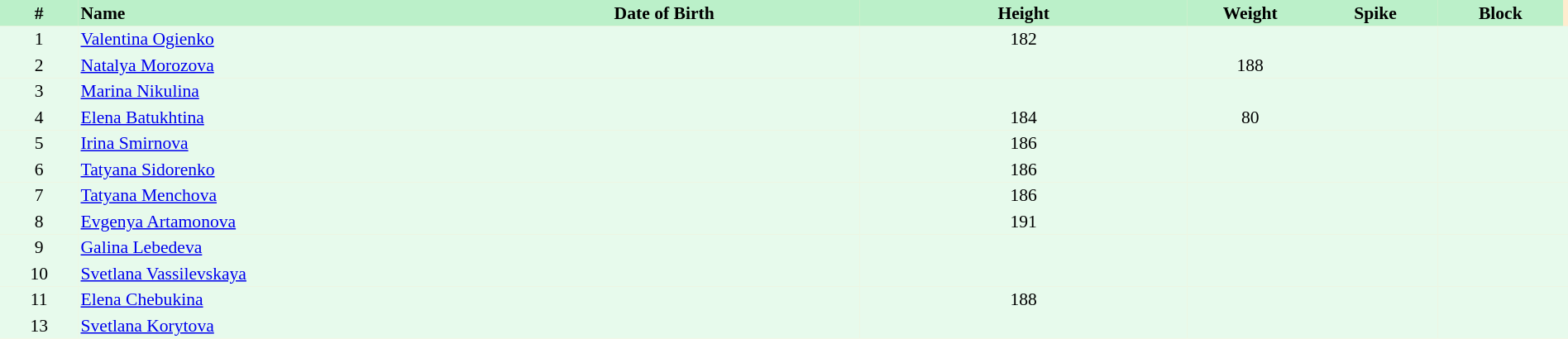<table border=0 cellpadding=2 cellspacing=0  |- bgcolor=#FFECCE style="text-align:center; font-size:90%;" width=100%>
<tr bgcolor=#BBF0C9>
<th width=5%>#</th>
<th width=25% align=left>Name</th>
<th width=25%>Date of Birth</th>
<th width=21%>Height</th>
<th width=8%>Weight</th>
<th width=8%>Spike</th>
<th width=8%>Block</th>
</tr>
<tr bgcolor=#E7FAEC>
<td>1</td>
<td align=left><a href='#'>Valentina Ogienko</a></td>
<td></td>
<td>182</td>
<td></td>
<td></td>
<td></td>
<td></td>
</tr>
<tr bgcolor=#E7FAEC>
<td>2</td>
<td align=left><a href='#'>Natalya Morozova</a></td>
<td></td>
<td></td>
<td>188</td>
<td></td>
<td></td>
<td></td>
</tr>
<tr bgcolor=#E7FAEC>
<td>3</td>
<td align=left><a href='#'>Marina Nikulina</a></td>
<td></td>
<td></td>
<td></td>
<td></td>
<td></td>
<td></td>
</tr>
<tr bgcolor=#E7FAEC>
<td>4</td>
<td align=left><a href='#'>Elena Batukhtina</a></td>
<td></td>
<td>184</td>
<td>80</td>
<td></td>
<td></td>
<td></td>
</tr>
<tr bgcolor=#E7FAEC>
<td>5</td>
<td align=left><a href='#'>Irina Smirnova</a></td>
<td></td>
<td>186</td>
<td></td>
<td></td>
<td></td>
<td></td>
</tr>
<tr bgcolor=#E7FAEC>
<td>6</td>
<td align=left><a href='#'>Tatyana Sidorenko</a></td>
<td></td>
<td>186</td>
<td></td>
<td></td>
<td></td>
<td></td>
</tr>
<tr bgcolor=#E7FAEC>
<td>7</td>
<td align=left><a href='#'>Tatyana Menchova</a></td>
<td></td>
<td>186</td>
<td></td>
<td></td>
<td></td>
<td></td>
</tr>
<tr bgcolor=#E7FAEC>
<td>8</td>
<td align=left><a href='#'>Evgenya Artamonova</a></td>
<td></td>
<td>191</td>
<td></td>
<td></td>
<td></td>
<td></td>
</tr>
<tr bgcolor=#E7FAEC>
<td>9</td>
<td align=left><a href='#'>Galina Lebedeva</a></td>
<td></td>
<td></td>
<td></td>
<td></td>
<td></td>
<td></td>
</tr>
<tr bgcolor=#E7FAEC>
<td>10</td>
<td align=left><a href='#'>Svetlana Vassilevskaya</a></td>
<td></td>
<td></td>
<td></td>
<td></td>
<td></td>
<td></td>
</tr>
<tr bgcolor=#E7FAEC>
<td>11</td>
<td align=left><a href='#'>Elena Chebukina</a></td>
<td></td>
<td>188</td>
<td></td>
<td></td>
<td></td>
<td></td>
</tr>
<tr bgcolor=#E7FAEC>
<td>13</td>
<td align=left><a href='#'>Svetlana Korytova</a></td>
<td></td>
<td></td>
<td></td>
<td></td>
<td></td>
<td></td>
</tr>
</table>
